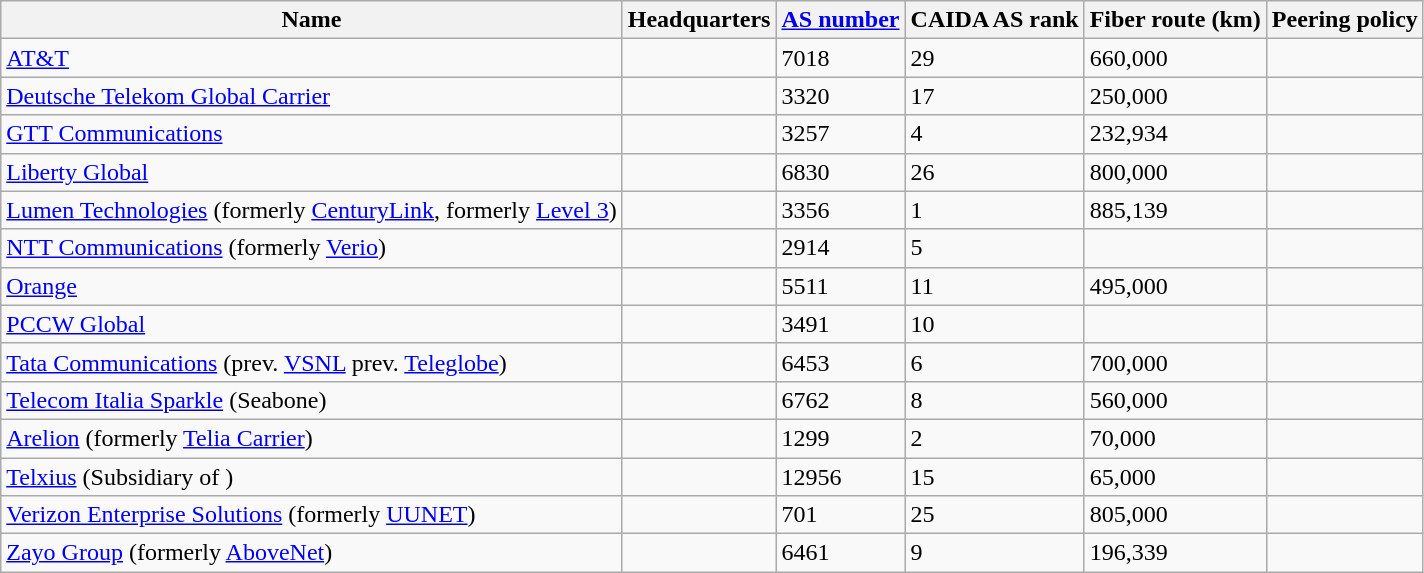<table class="wikitable sortable">
<tr>
<th>Name</th>
<th>Headquarters</th>
<th><a href='#'>AS number</a></th>
<th data-sort-type="number">CAIDA AS rank</th>
<th data-sort-type="number">Fiber route (km)</th>
<th>Peering policy</th>
</tr>
<tr>
<td><a href='#'>AT&T</a></td>
<td></td>
<td>7018</td>
<td>29</td>
<td>660,000</td>
<td></td>
</tr>
<tr>
<td><a href='#'>Deutsche Telekom Global Carrier</a></td>
<td></td>
<td>3320</td>
<td>17</td>
<td>250,000</td>
<td></td>
</tr>
<tr>
<td><a href='#'>GTT Communications</a></td>
<td></td>
<td>3257</td>
<td>4</td>
<td>232,934</td>
<td></td>
</tr>
<tr>
<td><a href='#'>Liberty Global</a></td>
<td></td>
<td>6830</td>
<td>26</td>
<td>800,000</td>
<td></td>
</tr>
<tr>
<td><a href='#'>Lumen Technologies</a> (formerly <a href='#'>CenturyLink</a>, formerly <a href='#'>Level 3</a>)</td>
<td></td>
<td>3356</td>
<td>1</td>
<td>885,139</td>
<td></td>
</tr>
<tr>
<td><a href='#'>NTT Communications</a> (formerly <a href='#'>Verio</a>)</td>
<td></td>
<td>2914</td>
<td>5</td>
<td></td>
<td></td>
</tr>
<tr>
<td><a href='#'>Orange</a></td>
<td></td>
<td>5511</td>
<td>11</td>
<td>495,000 </td>
<td></td>
</tr>
<tr>
<td><a href='#'>PCCW Global</a></td>
<td></td>
<td>3491</td>
<td>10</td>
<td></td>
<td></td>
</tr>
<tr>
<td><a href='#'>Tata Communications</a> (prev. <a href='#'>VSNL</a> prev. <a href='#'>Teleglobe</a>)</td>
<td></td>
<td>6453</td>
<td>6</td>
<td>700,000</td>
<td></td>
</tr>
<tr>
<td><a href='#'>Telecom Italia Sparkle</a> (Seabone)</td>
<td></td>
<td>6762</td>
<td>8</td>
<td>560,000</td>
<td></td>
</tr>
<tr>
<td><a href='#'>Arelion</a> (formerly <a href='#'>Telia Carrier</a>)</td>
<td></td>
<td>1299</td>
<td>2</td>
<td>70,000</td>
<td></td>
</tr>
<tr>
<td><a href='#'>Telxius</a> (Subsidiary of )</td>
<td></td>
<td>12956</td>
<td>15</td>
<td>65,000</td>
<td></td>
</tr>
<tr>
<td><a href='#'>Verizon Enterprise Solutions</a> (formerly <a href='#'>UUNET</a>)</td>
<td></td>
<td>701</td>
<td>25</td>
<td>805,000</td>
<td></td>
</tr>
<tr>
<td><a href='#'>Zayo Group</a> (formerly <a href='#'>AboveNet</a>)</td>
<td></td>
<td>6461</td>
<td>9</td>
<td>196,339</td>
<td></td>
</tr>
</table>
